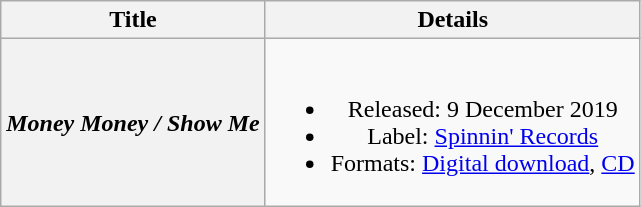<table class="wikitable plainrowheaders" style="text-align:center;">
<tr>
<th scope="col">Title</th>
<th scope="col">Details</th>
</tr>
<tr>
<th scope="row"><em>Money Money / Show Me</em></th>
<td><br><ul><li>Released: 9 December 2019</li><li>Label: <a href='#'>Spinnin' Records</a></li><li>Formats: <a href='#'>Digital download</a>, <a href='#'>CD</a></li></ul></td>
</tr>
</table>
